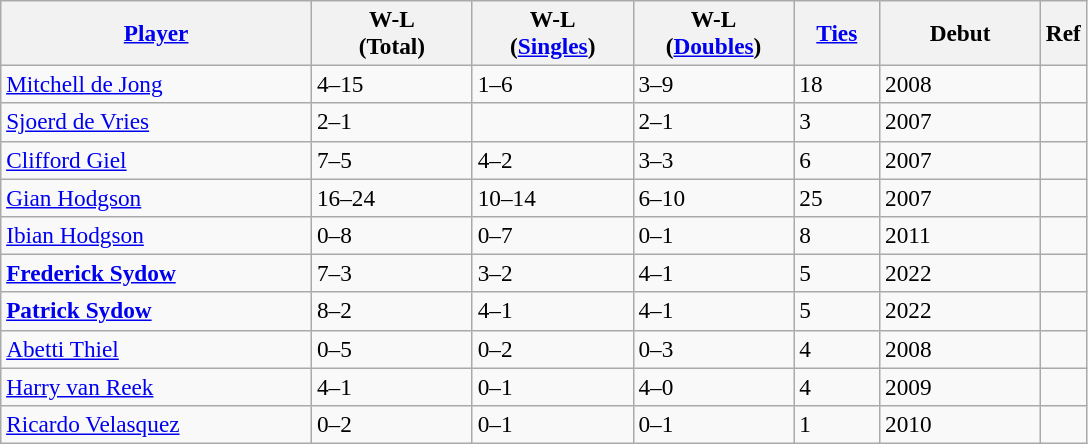<table class="wikitable sortable" style=font-size:97%>
<tr>
<th width=200><a href='#'>Player</a></th>
<th width=100>W-L<br>(Total)</th>
<th width=100>W-L<br>(<a href='#'>Singles</a>)</th>
<th width=100>W-L<br>(<a href='#'>Doubles</a>)</th>
<th width=50><a href='#'>Ties</a></th>
<th width=100>Debut</th>
<th>Ref</th>
</tr>
<tr>
<td><a href='#'>Mitchell de Jong</a></td>
<td>4–15</td>
<td>1–6</td>
<td>3–9</td>
<td>18</td>
<td>2008</td>
<td></td>
</tr>
<tr>
<td><a href='#'>Sjoerd de Vries</a></td>
<td>2–1</td>
<td></td>
<td>2–1</td>
<td>3</td>
<td>2007</td>
<td></td>
</tr>
<tr>
<td><a href='#'>Clifford Giel</a></td>
<td>7–5</td>
<td>4–2</td>
<td>3–3</td>
<td>6</td>
<td>2007</td>
<td></td>
</tr>
<tr>
<td><a href='#'>Gian Hodgson</a></td>
<td>16–24</td>
<td>10–14</td>
<td>6–10</td>
<td>25</td>
<td>2007</td>
<td></td>
</tr>
<tr>
<td><a href='#'>Ibian Hodgson</a></td>
<td>0–8</td>
<td>0–7</td>
<td>0–1</td>
<td>8</td>
<td>2011</td>
<td></td>
</tr>
<tr>
<td><strong><a href='#'>Frederick Sydow</a></strong></td>
<td>7–3</td>
<td>3–2</td>
<td>4–1</td>
<td>5</td>
<td>2022</td>
<td></td>
</tr>
<tr>
<td><strong><a href='#'>Patrick Sydow</a></strong></td>
<td>8–2</td>
<td>4–1</td>
<td>4–1</td>
<td>5</td>
<td>2022</td>
<td></td>
</tr>
<tr>
<td><a href='#'>Abetti Thiel</a></td>
<td>0–5</td>
<td>0–2</td>
<td>0–3</td>
<td>4</td>
<td>2008</td>
<td></td>
</tr>
<tr>
<td><a href='#'>Harry van Reek</a></td>
<td>4–1</td>
<td>0–1</td>
<td>4–0</td>
<td>4</td>
<td>2009</td>
<td></td>
</tr>
<tr>
<td><a href='#'>Ricardo Velasquez</a></td>
<td>0–2</td>
<td>0–1</td>
<td>0–1</td>
<td>1</td>
<td>2010</td>
<td></td>
</tr>
</table>
